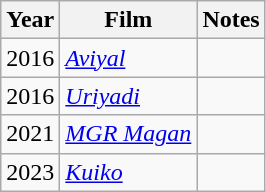<table class= "wikitable">
<tr>
<th>Year</th>
<th>Film</th>
<th>Notes</th>
</tr>
<tr>
<td>2016</td>
<td><em><a href='#'>Aviyal</a></em></td>
<td></td>
</tr>
<tr>
<td>2016</td>
<td><em><a href='#'>Uriyadi</a></em></td>
<td></td>
</tr>
<tr>
<td>2021</td>
<td><em><a href='#'>MGR Magan</a></em></td>
<td></td>
</tr>
<tr>
<td>2023</td>
<td><em><a href='#'>Kuiko</a></em></td>
<td></td>
</tr>
</table>
